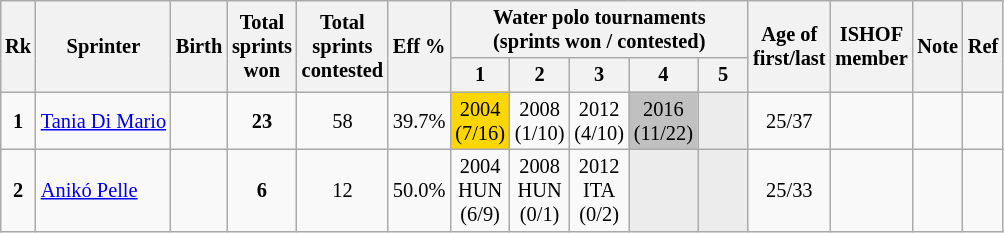<table class="wikitable sortable" style="text-align: center; font-size: 85%; margin-left: 1em;">
<tr>
<th rowspan="2">Rk</th>
<th rowspan="2">Sprinter</th>
<th rowspan="2">Birth</th>
<th rowspan="2">Total<br>sprints<br>won</th>
<th rowspan="2">Total<br>sprints<br>contested</th>
<th rowspan="2">Eff %</th>
<th colspan="5">Water polo tournaments<br>(sprints won / contested)</th>
<th rowspan="2">Age of<br>first/last</th>
<th rowspan="2">ISHOF<br>member</th>
<th rowspan="2">Note</th>
<th rowspan="2" class="unsortable">Ref</th>
</tr>
<tr>
<th>1</th>
<th style="width: 2em;" class="unsortable">2</th>
<th style="width: 2em;" class="unsortable">3</th>
<th style="width: 2em;" class="unsortable">4</th>
<th style="width: 2em;" class="unsortable">5</th>
</tr>
<tr>
<td><strong>1</strong></td>
<td style="text-align: left;" data-sort-value="Di Mario, Tania"><a href='#'>Tania Di Mario</a></td>
<td></td>
<td><strong>23</strong></td>
<td>58</td>
<td>39.7%</td>
<td style="background-color: gold;">2004<br>(7/16)</td>
<td>2008<br>(1/10)</td>
<td>2012<br>(4/10)</td>
<td style="background-color: silver;">2016<br>(11/22)</td>
<td style="background-color: #ececec;"></td>
<td>25/37</td>
<td></td>
<td style="text-align: left;"></td>
<td></td>
</tr>
<tr>
<td><strong>2</strong></td>
<td style="text-align: left;" data-sort-value="Pelle, Anikó"><a href='#'>Anikó Pelle</a></td>
<td></td>
<td><strong>6</strong></td>
<td>12</td>
<td>50.0%</td>
<td>2004<br>HUN<br>(6/9)</td>
<td>2008<br>HUN<br>(0/1)</td>
<td>2012<br>ITA<br>(0/2)</td>
<td style="background-color: #ececec;"></td>
<td style="background-color: #ececec;"></td>
<td>25/33</td>
<td></td>
<td style="text-align: left;"></td>
<td></td>
</tr>
</table>
